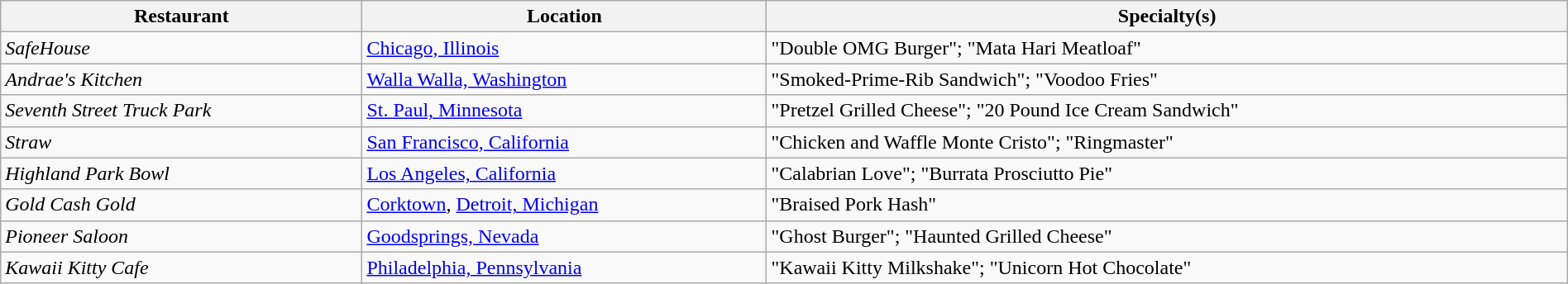<table class="wikitable" style="width:100%;">
<tr>
<th>Restaurant</th>
<th>Location</th>
<th>Specialty(s)</th>
</tr>
<tr>
<td><em>SafeHouse</em></td>
<td><a href='#'>Chicago, Illinois</a></td>
<td>"Double OMG Burger"; "Mata Hari Meatloaf"</td>
</tr>
<tr>
<td><em>Andrae's Kitchen</em></td>
<td><a href='#'>Walla Walla, Washington</a></td>
<td>"Smoked-Prime-Rib Sandwich"; "Voodoo Fries"</td>
</tr>
<tr>
<td><em>Seventh Street Truck Park</em></td>
<td><a href='#'>St. Paul, Minnesota</a></td>
<td>"Pretzel Grilled Cheese"; "20 Pound Ice Cream Sandwich"</td>
</tr>
<tr>
<td><em>Straw</em></td>
<td><a href='#'>San Francisco, California</a></td>
<td>"Chicken and Waffle Monte Cristo"; "Ringmaster"</td>
</tr>
<tr>
<td><em>Highland Park Bowl</em></td>
<td><a href='#'>Los Angeles, California</a></td>
<td>"Calabrian Love"; "Burrata Prosciutto Pie"</td>
</tr>
<tr>
<td><em>Gold Cash Gold</em></td>
<td><a href='#'>Corktown</a>, <a href='#'>Detroit, Michigan</a></td>
<td>"Braised Pork Hash"</td>
</tr>
<tr>
<td><em>Pioneer Saloon</em></td>
<td><a href='#'>Goodsprings, Nevada</a></td>
<td>"Ghost Burger"; "Haunted Grilled Cheese"</td>
</tr>
<tr>
<td><em>Kawaii Kitty Cafe</em></td>
<td><a href='#'>Philadelphia, Pennsylvania</a></td>
<td>"Kawaii Kitty Milkshake"; "Unicorn Hot Chocolate"</td>
</tr>
</table>
